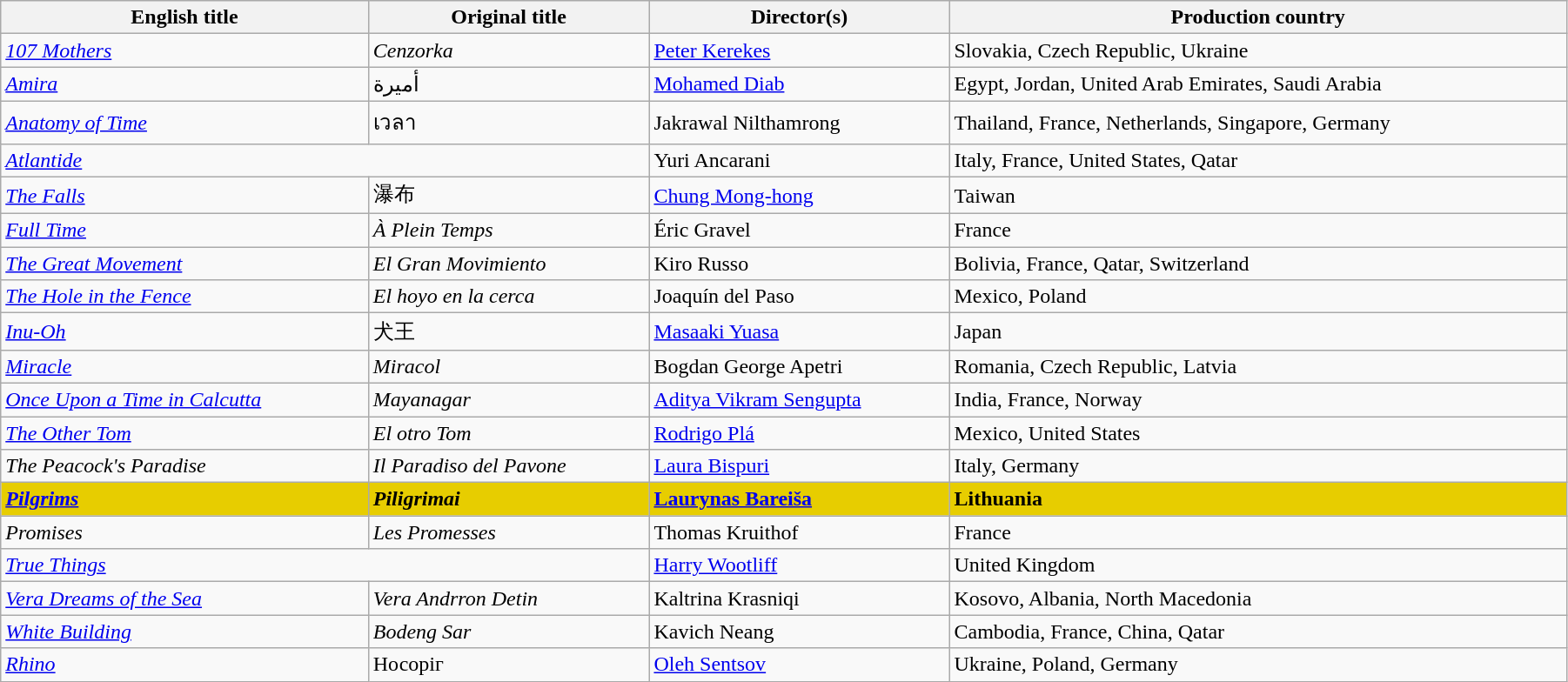<table class="wikitable" style="width:95%; margin-bottom:0px">
<tr>
<th>English title</th>
<th>Original title</th>
<th>Director(s)</th>
<th>Production country</th>
</tr>
<tr>
<td><em><a href='#'>107 Mothers</a></em></td>
<td><em>Cenzorka</em></td>
<td><a href='#'>Peter Kerekes</a></td>
<td>Slovakia, Czech Republic, Ukraine</td>
</tr>
<tr>
<td><em><a href='#'>Amira</a></em></td>
<td>أميرة</td>
<td><a href='#'>Mohamed Diab</a></td>
<td>Egypt, Jordan, United Arab Emirates, Saudi Arabia</td>
</tr>
<tr>
<td><em><a href='#'>Anatomy of Time</a></em></td>
<td>เวลา</td>
<td>Jakrawal Nilthamrong</td>
<td>Thailand, France, Netherlands, Singapore, Germany</td>
</tr>
<tr>
<td colspan="2"><em><a href='#'>Atlantide</a></em></td>
<td>Yuri Ancarani</td>
<td>Italy, France, United States, Qatar</td>
</tr>
<tr>
<td><em><a href='#'>The Falls</a></em></td>
<td>瀑布</td>
<td><a href='#'>Chung Mong-hong</a></td>
<td>Taiwan</td>
</tr>
<tr>
<td><em><a href='#'>Full Time</a></em></td>
<td><em>À Plein Temps</em></td>
<td>Éric Gravel</td>
<td>France</td>
</tr>
<tr>
<td><em><a href='#'>The Great Movement</a></em></td>
<td><em>El Gran Movimiento</em></td>
<td>Kiro Russo</td>
<td>Bolivia, France, Qatar, Switzerland</td>
</tr>
<tr>
<td><em><a href='#'>The Hole in the Fence</a></em></td>
<td><em>El hoyo en la cerca</em></td>
<td>Joaquín del Paso</td>
<td>Mexico, Poland</td>
</tr>
<tr>
<td><em><a href='#'>Inu-Oh</a></em></td>
<td>犬王</td>
<td><a href='#'>Masaaki Yuasa</a></td>
<td>Japan</td>
</tr>
<tr>
<td><em><a href='#'>Miracle</a></em></td>
<td><em>Miracol</em></td>
<td>Bogdan George Apetri</td>
<td>Romania, Czech Republic, Latvia</td>
</tr>
<tr>
<td><em><a href='#'>Once Upon a Time in Calcutta</a></em></td>
<td><em>Mayanagar</em></td>
<td><a href='#'>Aditya Vikram Sengupta</a></td>
<td>India, France, Norway</td>
</tr>
<tr>
<td><em><a href='#'>The Other Tom</a></em></td>
<td><em>El otro Tom</em></td>
<td><a href='#'>Rodrigo Plá</a></td>
<td>Mexico, United States</td>
</tr>
<tr>
<td><em>The Peacock's Paradise</em></td>
<td><em>Il Paradiso del Pavone</em></td>
<td><a href='#'>Laura Bispuri</a></td>
<td>Italy, Germany</td>
</tr>
<tr style="background:#E7CD00;">
<td><strong><em><a href='#'>Pilgrims</a></em></strong></td>
<td><strong><em>Piligrimai</em></strong></td>
<td><strong><a href='#'>Laurynas Bareiša</a></strong></td>
<td><strong>Lithuania</strong></td>
</tr>
<tr>
<td><em>Promises</em></td>
<td><em>Les Promesses</em></td>
<td>Thomas Kruithof</td>
<td>France</td>
</tr>
<tr>
<td colspan="2"><em><a href='#'>True Things</a></em></td>
<td><a href='#'>Harry Wootliff</a></td>
<td>United Kingdom</td>
</tr>
<tr>
<td><em><a href='#'>Vera Dreams of the Sea</a></em></td>
<td><em>Vera Andrron Detin</em></td>
<td>Kaltrina Krasniqi</td>
<td>Kosovo, Albania, North Macedonia</td>
</tr>
<tr>
<td><em><a href='#'>White Building</a></em></td>
<td><em>Bodeng Sar</em></td>
<td>Kavich Neang</td>
<td>Cambodia, France, China, Qatar</td>
</tr>
<tr>
<td><em><a href='#'>Rhino</a></em></td>
<td>Носоріг</td>
<td><a href='#'>Oleh Sentsov</a></td>
<td>Ukraine, Poland, Germany</td>
</tr>
</table>
